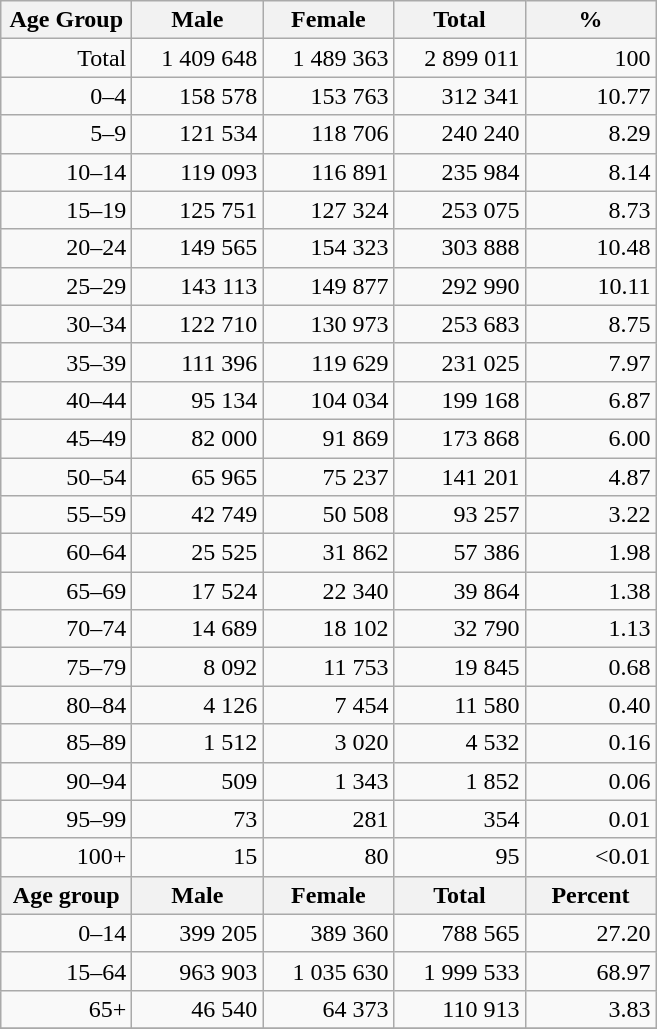<table class="wikitable">
<tr>
<th width="80pt">Age Group</th>
<th width="80pt">Male</th>
<th width="80pt">Female</th>
<th width="80pt">Total</th>
<th width="80pt">%</th>
</tr>
<tr>
<td align="right">Total</td>
<td align="right">1 409 648</td>
<td align="right">1 489 363</td>
<td align="right">2 899 011</td>
<td align="right">100</td>
</tr>
<tr>
<td align="right">0–4</td>
<td align="right">158 578</td>
<td align="right">153 763</td>
<td align="right">312 341</td>
<td align="right">10.77</td>
</tr>
<tr>
<td align="right">5–9</td>
<td align="right">121 534</td>
<td align="right">118 706</td>
<td align="right">240 240</td>
<td align="right">8.29</td>
</tr>
<tr>
<td align="right">10–14</td>
<td align="right">119 093</td>
<td align="right">116 891</td>
<td align="right">235 984</td>
<td align="right">8.14</td>
</tr>
<tr>
<td align="right">15–19</td>
<td align="right">125 751</td>
<td align="right">127 324</td>
<td align="right">253 075</td>
<td align="right">8.73</td>
</tr>
<tr>
<td align="right">20–24</td>
<td align="right">149 565</td>
<td align="right">154 323</td>
<td align="right">303 888</td>
<td align="right">10.48</td>
</tr>
<tr>
<td align="right">25–29</td>
<td align="right">143 113</td>
<td align="right">149 877</td>
<td align="right">292 990</td>
<td align="right">10.11</td>
</tr>
<tr>
<td align="right">30–34</td>
<td align="right">122 710</td>
<td align="right">130 973</td>
<td align="right">253 683</td>
<td align="right">8.75</td>
</tr>
<tr>
<td align="right">35–39</td>
<td align="right">111 396</td>
<td align="right">119 629</td>
<td align="right">231 025</td>
<td align="right">7.97</td>
</tr>
<tr>
<td align="right">40–44</td>
<td align="right">95 134</td>
<td align="right">104 034</td>
<td align="right">199 168</td>
<td align="right">6.87</td>
</tr>
<tr>
<td align="right">45–49</td>
<td align="right">82 000</td>
<td align="right">91 869</td>
<td align="right">173 868</td>
<td align="right">6.00</td>
</tr>
<tr>
<td align="right">50–54</td>
<td align="right">65 965</td>
<td align="right">75 237</td>
<td align="right">141 201</td>
<td align="right">4.87</td>
</tr>
<tr>
<td align="right">55–59</td>
<td align="right">42 749</td>
<td align="right">50 508</td>
<td align="right">93 257</td>
<td align="right">3.22</td>
</tr>
<tr>
<td align="right">60–64</td>
<td align="right">25 525</td>
<td align="right">31 862</td>
<td align="right">57 386</td>
<td align="right">1.98</td>
</tr>
<tr>
<td align="right">65–69</td>
<td align="right">17 524</td>
<td align="right">22 340</td>
<td align="right">39 864</td>
<td align="right">1.38</td>
</tr>
<tr>
<td align="right">70–74</td>
<td align="right">14 689</td>
<td align="right">18 102</td>
<td align="right">32 790</td>
<td align="right">1.13</td>
</tr>
<tr>
<td align="right">75–79</td>
<td align="right">8 092</td>
<td align="right">11 753</td>
<td align="right">19 845</td>
<td align="right">0.68</td>
</tr>
<tr>
<td align="right">80–84</td>
<td align="right">4 126</td>
<td align="right">7 454</td>
<td align="right">11 580</td>
<td align="right">0.40</td>
</tr>
<tr>
<td align="right">85–89</td>
<td align="right">1 512</td>
<td align="right">3 020</td>
<td align="right">4 532</td>
<td align="right">0.16</td>
</tr>
<tr>
<td align="right">90–94</td>
<td align="right">509</td>
<td align="right">1 343</td>
<td align="right">1 852</td>
<td align="right">0.06</td>
</tr>
<tr>
<td align="right">95–99</td>
<td align="right">73</td>
<td align="right">281</td>
<td align="right">354</td>
<td align="right">0.01</td>
</tr>
<tr>
<td align="right">100+</td>
<td align="right">15</td>
<td align="right">80</td>
<td align="right">95</td>
<td align="right"><0.01</td>
</tr>
<tr>
<th width="50">Age group</th>
<th width="80pt">Male</th>
<th width="80">Female</th>
<th width="80">Total</th>
<th width="50">Percent</th>
</tr>
<tr>
<td align="right">0–14</td>
<td align="right">399 205</td>
<td align="right">389 360</td>
<td align="right">788 565</td>
<td align="right">27.20</td>
</tr>
<tr>
<td align="right">15–64</td>
<td align="right">963 903</td>
<td align="right">1 035 630</td>
<td align="right">1 999 533</td>
<td align="right">68.97</td>
</tr>
<tr>
<td align="right">65+</td>
<td align="right">46 540</td>
<td align="right">64 373</td>
<td align="right">110 913</td>
<td align="right">3.83</td>
</tr>
<tr>
</tr>
</table>
